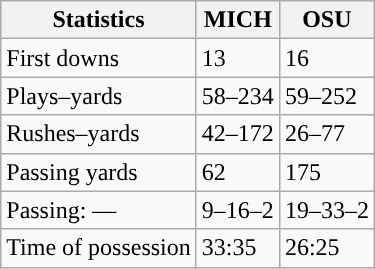<table class="wikitable" style="float:left">
<tr>
<th>Statistics</th>
<th>MICH</th>
<th>OSU</th>
</tr>
<tr>
<td>First downs</td>
<td>13</td>
<td>16</td>
</tr>
<tr>
<td>Plays–yards</td>
<td>58–234</td>
<td>59–252</td>
</tr>
<tr>
<td>Rushes–yards</td>
<td>42–172</td>
<td>26–77</td>
</tr>
<tr>
<td>Passing yards</td>
<td>62</td>
<td>175</td>
</tr>
<tr>
<td>Passing: ––</td>
<td>9–16–2</td>
<td>19–33–2</td>
</tr>
<tr>
<td>Time of possession</td>
<td>33:35</td>
<td>26:25</td>
</tr>
</table>
